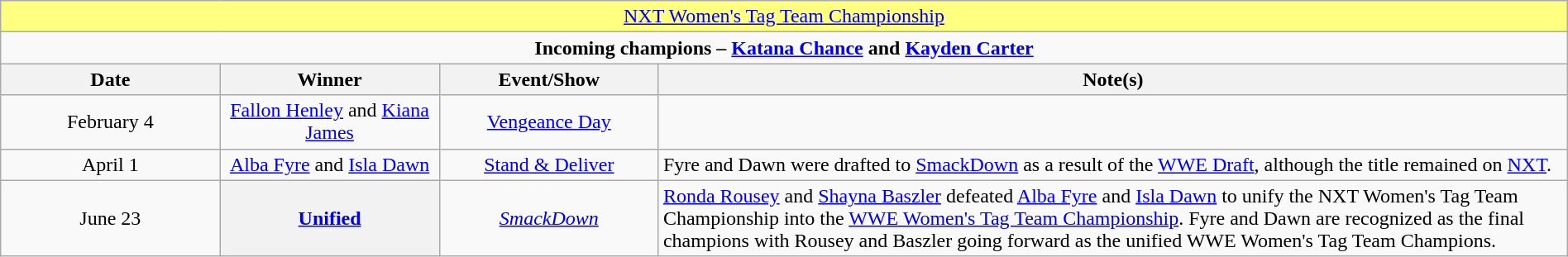<table class="wikitable" style="text-align:center; width:100%;">
<tr style="background:#FFFF80;">
<td colspan="4" style="text-align: center;"><a href='#'>NXT Women's Tag Team Championship</a></td>
</tr>
<tr>
<td colspan="4" style="text-align: center;"><strong>Incoming champions – <a href='#'>Katana Chance</a> and <a href='#'>Kayden Carter</a></strong></td>
</tr>
<tr>
<th width=14%>Date</th>
<th width=14%>Winner</th>
<th width=14%>Event/Show</th>
<th width=58%>Note(s)</th>
</tr>
<tr>
<td>February 4</td>
<td><a href='#'>Fallon Henley</a> and <a href='#'>Kiana James</a></td>
<td><a href='#'>Vengeance Day</a></td>
<td></td>
</tr>
<tr>
<td>April 1</td>
<td><a href='#'>Alba Fyre</a> and <a href='#'>Isla Dawn</a></td>
<td><a href='#'>Stand & Deliver</a></td>
<td align=left>Fyre and Dawn were drafted to <a href='#'>SmackDown</a> as a result of the <a href='#'>WWE Draft</a>, although the title remained on <a href='#'>NXT</a>.</td>
</tr>
<tr>
<td>June 23</td>
<th><a href='#'>Unified</a></th>
<td><em><a href='#'>SmackDown</a></em></td>
<td align=left><a href='#'>Ronda Rousey</a> and <a href='#'>Shayna Baszler</a> defeated <a href='#'>Alba Fyre</a> and <a href='#'>Isla Dawn</a> to unify the NXT Women's Tag Team Championship into the <a href='#'>WWE Women's Tag Team Championship</a>. Fyre and Dawn are recognized as the final champions with Rousey and Baszler going forward as the unified WWE Women's Tag Team Champions.</td>
</tr>
</table>
